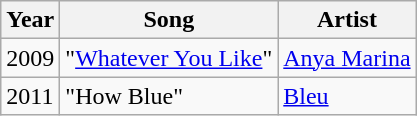<table class="wikitable">
<tr>
<th>Year</th>
<th>Song</th>
<th>Artist</th>
</tr>
<tr>
<td>2009</td>
<td>"<a href='#'>Whatever You Like</a>"</td>
<td><a href='#'>Anya Marina</a></td>
</tr>
<tr>
<td>2011</td>
<td>"How Blue"</td>
<td><a href='#'>Bleu</a></td>
</tr>
</table>
